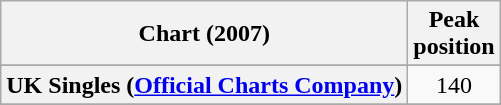<table class="wikitable sortable plainrowheaders" style="text-align:center">
<tr>
<th scope="col">Chart (2007)</th>
<th scope="col">Peak<br>position</th>
</tr>
<tr>
</tr>
<tr>
</tr>
<tr>
<th scope="row">UK Singles (<a href='#'>Official Charts Company</a>)</th>
<td>140</td>
</tr>
<tr>
</tr>
<tr>
</tr>
<tr>
</tr>
</table>
